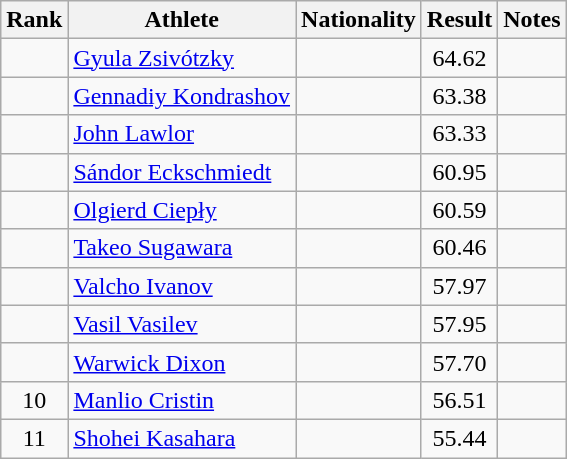<table class="wikitable sortable" style="text-align:center">
<tr>
<th>Rank</th>
<th>Athlete</th>
<th>Nationality</th>
<th>Result</th>
<th>Notes</th>
</tr>
<tr>
<td></td>
<td align=left><a href='#'>Gyula Zsivótzky</a></td>
<td align=left></td>
<td>64.62</td>
<td></td>
</tr>
<tr>
<td></td>
<td align=left><a href='#'>Gennadiy Kondrashov</a></td>
<td align=left></td>
<td>63.38</td>
<td></td>
</tr>
<tr>
<td></td>
<td align=left><a href='#'>John Lawlor</a></td>
<td align=left></td>
<td>63.33</td>
<td></td>
</tr>
<tr>
<td></td>
<td align=left><a href='#'>Sándor Eckschmiedt</a></td>
<td align=left></td>
<td>60.95</td>
<td></td>
</tr>
<tr>
<td></td>
<td align=left><a href='#'>Olgierd Ciepły</a></td>
<td align=left></td>
<td>60.59</td>
<td></td>
</tr>
<tr>
<td></td>
<td align=left><a href='#'>Takeo Sugawara</a></td>
<td align=left></td>
<td>60.46</td>
<td></td>
</tr>
<tr>
<td></td>
<td align=left><a href='#'>Valcho Ivanov</a></td>
<td align=left></td>
<td>57.97</td>
<td></td>
</tr>
<tr>
<td></td>
<td align=left><a href='#'>Vasil Vasilev</a></td>
<td align=left></td>
<td>57.95</td>
<td></td>
</tr>
<tr>
<td></td>
<td align=left><a href='#'>Warwick Dixon</a></td>
<td align=left></td>
<td>57.70</td>
<td></td>
</tr>
<tr>
<td>10</td>
<td align=left><a href='#'>Manlio Cristin</a></td>
<td align=left></td>
<td>56.51</td>
<td></td>
</tr>
<tr>
<td>11</td>
<td align=left><a href='#'>Shohei Kasahara</a></td>
<td align=left></td>
<td>55.44</td>
<td></td>
</tr>
</table>
